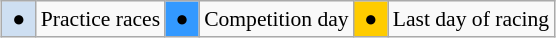<table class="wikitable" style="margin:0.5em auto; font-size:90%;position:relative;">
<tr>
<td bgcolor=#cedff2 align=center> ● </td>
<td>Practice races</td>
<td bgcolor=#3399ff align=center> ● </td>
<td>Competition day</td>
<td bgcolor=#ffcc00 align=center> ● </td>
<td>Last day of racing</td>
</tr>
</table>
